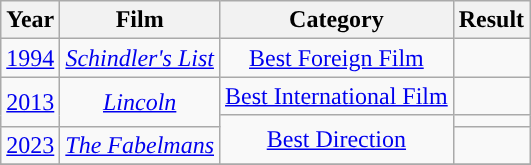<table class="wikitable">
<tr>
<th>Year</th>
<th>Film</th>
<th>Category</th>
<th>Result</th>
</tr>
<tr>
<td style="text-align:center;"><a href='#'>1994</a></td>
<td style="text-align:center;"><em><a href='#'>Schindler's List</a></em></td>
<td style="text-align:center;"><a href='#'>Best Foreign Film</a></td>
<td></td>
</tr>
<tr>
<td style="text-align:center;" rowspan="2"><a href='#'>2013</a></td>
<td style="text-align:center;" rowspan="2"><em><a href='#'>Lincoln</a></em></td>
<td style="text-align:center;"><a href='#'>Best International Film</a></td>
<td></td>
</tr>
<tr>
<td style="text-align:center;" rowspan="2"><a href='#'>Best Direction</a></td>
<td></td>
</tr>
<tr>
<td style="text-align:center;"><a href='#'>2023</a></td>
<td style="text-align:center;"><em><a href='#'>The Fabelmans</a></em></td>
<td></td>
</tr>
<tr>
</tr>
</table>
